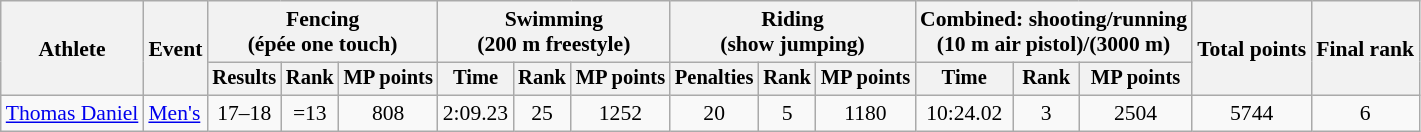<table class="wikitable" style="font-size:90%">
<tr>
<th rowspan="2">Athlete</th>
<th rowspan="2">Event</th>
<th colspan=3>Fencing<br><span>(épée one touch)</span></th>
<th colspan=3>Swimming<br><span>(200 m freestyle)</span></th>
<th colspan=3>Riding<br><span>(show jumping)</span></th>
<th colspan=3>Combined: shooting/running<br><span>(10 m air pistol)/(3000 m)</span></th>
<th rowspan=2>Total points</th>
<th rowspan=2>Final rank</th>
</tr>
<tr style="font-size:95%">
<th>Results</th>
<th>Rank</th>
<th>MP points</th>
<th>Time</th>
<th>Rank</th>
<th>MP points</th>
<th>Penalties</th>
<th>Rank</th>
<th>MP points</th>
<th>Time</th>
<th>Rank</th>
<th>MP points</th>
</tr>
<tr align=center>
<td align=left><a href='#'>Thomas Daniel</a></td>
<td align=left><a href='#'>Men's</a></td>
<td>17–18</td>
<td>=13</td>
<td>808</td>
<td>2:09.23</td>
<td>25</td>
<td>1252</td>
<td>20</td>
<td>5</td>
<td>1180</td>
<td>10:24.02</td>
<td>3</td>
<td>2504</td>
<td>5744</td>
<td>6</td>
</tr>
</table>
